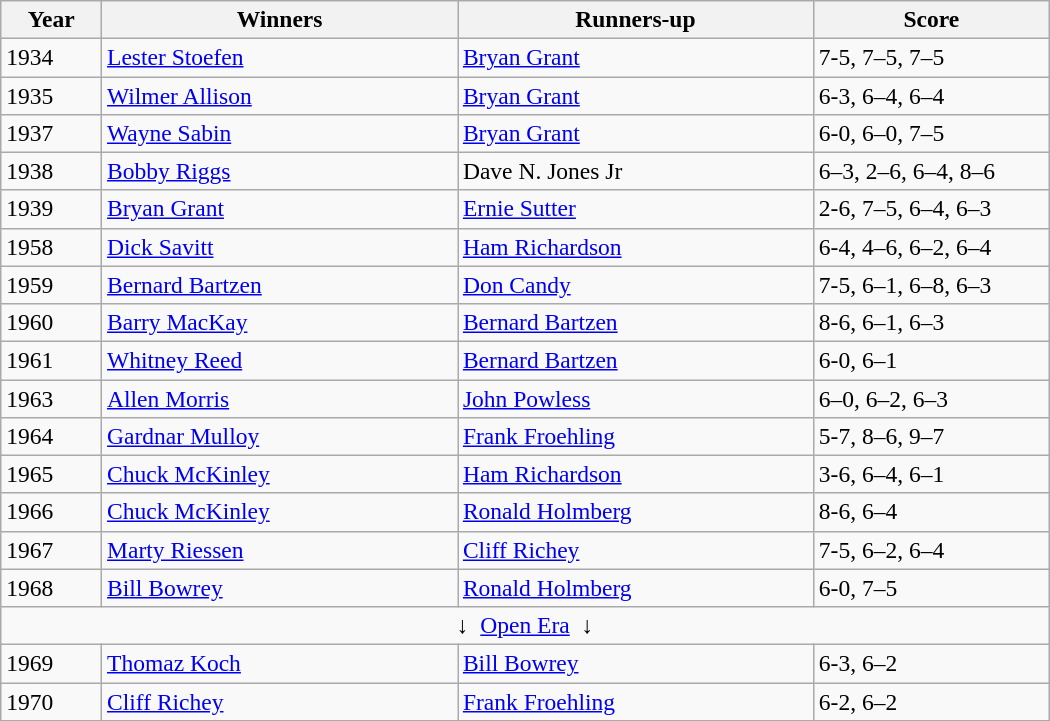<table class="wikitable" style="font-size:98%;">
<tr>
<th style="width:60px;">Year</th>
<th style="width:230px;">Winners</th>
<th style="width:230px;">Runners-up</th>
<th style="width:150px;">Score</th>
</tr>
<tr>
<td>1934</td>
<td> <a href='#'>Lester Stoefen</a></td>
<td> <a href='#'>Bryan Grant</a></td>
<td>7-5, 7–5, 7–5</td>
</tr>
<tr>
<td>1935</td>
<td> <a href='#'>Wilmer Allison</a></td>
<td> <a href='#'>Bryan Grant</a></td>
<td>6-3, 6–4, 6–4</td>
</tr>
<tr>
<td>1937</td>
<td> <a href='#'>Wayne Sabin</a></td>
<td> <a href='#'>Bryan Grant</a></td>
<td>6-0, 6–0, 7–5</td>
</tr>
<tr>
<td>1938</td>
<td> <a href='#'>Bobby Riggs</a></td>
<td> Dave N. Jones Jr</td>
<td>6–3, 2–6, 6–4, 8–6</td>
</tr>
<tr>
<td>1939</td>
<td> <a href='#'>Bryan Grant</a></td>
<td> <a href='#'>Ernie Sutter</a></td>
<td>2-6, 7–5, 6–4, 6–3</td>
</tr>
<tr>
<td>1958</td>
<td> <a href='#'>Dick Savitt</a></td>
<td> <a href='#'>Ham Richardson</a></td>
<td>6-4, 4–6, 6–2, 6–4</td>
</tr>
<tr>
<td>1959</td>
<td> <a href='#'>Bernard Bartzen</a></td>
<td> <a href='#'>Don Candy</a></td>
<td>7-5, 6–1, 6–8, 6–3</td>
</tr>
<tr>
<td>1960</td>
<td> <a href='#'>Barry MacKay</a></td>
<td> <a href='#'>Bernard Bartzen</a></td>
<td>8-6, 6–1, 6–3</td>
</tr>
<tr>
<td>1961</td>
<td> <a href='#'>Whitney Reed</a></td>
<td> <a href='#'>Bernard Bartzen</a></td>
<td>6-0, 6–1</td>
</tr>
<tr>
<td>1963</td>
<td> <a href='#'>Allen Morris</a></td>
<td> <a href='#'>John Powless</a></td>
<td>6–0, 6–2, 6–3</td>
</tr>
<tr>
<td>1964</td>
<td> <a href='#'>Gardnar Mulloy</a></td>
<td> <a href='#'>Frank Froehling</a></td>
<td>5-7, 8–6, 9–7</td>
</tr>
<tr>
<td>1965</td>
<td> <a href='#'>Chuck McKinley</a></td>
<td> <a href='#'>Ham Richardson</a></td>
<td>3-6, 6–4, 6–1</td>
</tr>
<tr>
<td>1966</td>
<td> <a href='#'>Chuck McKinley</a></td>
<td> <a href='#'>Ronald Holmberg</a></td>
<td>8-6, 6–4</td>
</tr>
<tr>
<td>1967</td>
<td> <a href='#'>Marty Riessen</a></td>
<td> <a href='#'>Cliff Richey</a></td>
<td>7-5, 6–2, 6–4</td>
</tr>
<tr>
<td>1968</td>
<td> <a href='#'>Bill Bowrey</a></td>
<td> <a href='#'>Ronald Holmberg</a></td>
<td>6-0, 7–5</td>
</tr>
<tr>
<td colspan=4 align=center>↓  <a href='#'>Open Era</a>  ↓</td>
</tr>
<tr>
<td>1969</td>
<td> <a href='#'>Thomaz Koch</a></td>
<td> <a href='#'>Bill Bowrey</a></td>
<td>6-3, 6–2</td>
</tr>
<tr>
<td>1970</td>
<td> <a href='#'>Cliff Richey</a></td>
<td> <a href='#'>Frank Froehling</a></td>
<td>6-2, 6–2</td>
</tr>
<tr>
</tr>
</table>
